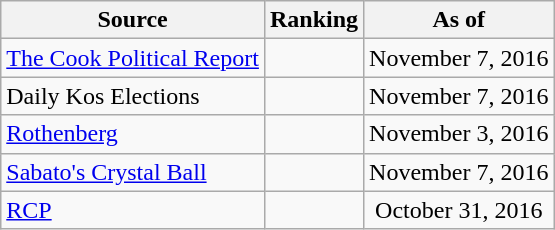<table class="wikitable" style="text-align:center">
<tr>
<th>Source</th>
<th>Ranking</th>
<th>As of</th>
</tr>
<tr>
<td align=left><a href='#'>The Cook Political Report</a></td>
<td></td>
<td>November 7, 2016</td>
</tr>
<tr>
<td align=left>Daily Kos Elections</td>
<td></td>
<td>November 7, 2016</td>
</tr>
<tr>
<td align=left><a href='#'>Rothenberg</a></td>
<td></td>
<td>November 3, 2016</td>
</tr>
<tr>
<td align=left><a href='#'>Sabato's Crystal Ball</a></td>
<td></td>
<td>November 7, 2016</td>
</tr>
<tr>
<td align="left"><a href='#'>RCP</a></td>
<td></td>
<td>October 31, 2016</td>
</tr>
</table>
